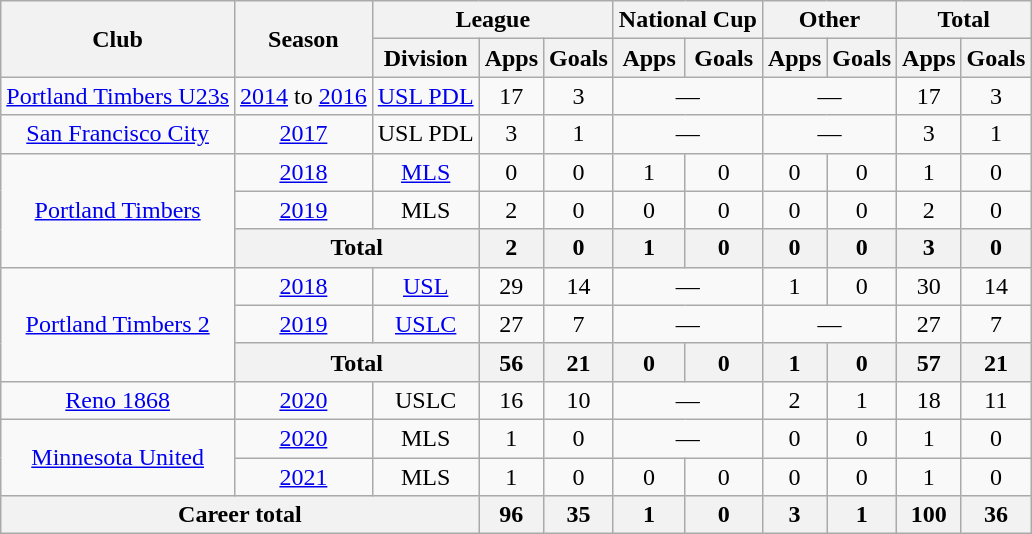<table class="wikitable" style="text-align:center">
<tr>
<th rowspan="2">Club</th>
<th rowspan="2">Season</th>
<th colspan="3">League</th>
<th colspan="2">National Cup</th>
<th colspan="2">Other</th>
<th colspan="2">Total</th>
</tr>
<tr>
<th>Division</th>
<th>Apps</th>
<th>Goals</th>
<th>Apps</th>
<th>Goals</th>
<th>Apps</th>
<th>Goals</th>
<th>Apps</th>
<th>Goals</th>
</tr>
<tr>
<td><a href='#'>Portland Timbers U23s</a></td>
<td><a href='#'>2014</a> to <a href='#'>2016</a></td>
<td><a href='#'>USL PDL</a></td>
<td>17</td>
<td>3</td>
<td colspan="2">—</td>
<td colspan="2">—</td>
<td>17</td>
<td>3</td>
</tr>
<tr>
<td><a href='#'>San Francisco City</a></td>
<td><a href='#'>2017</a></td>
<td>USL PDL</td>
<td>3</td>
<td>1</td>
<td colspan="2">—</td>
<td colspan="2">—</td>
<td>3</td>
<td>1</td>
</tr>
<tr>
<td rowspan="3"><a href='#'>Portland Timbers</a></td>
<td><a href='#'>2018</a></td>
<td><a href='#'>MLS</a></td>
<td>0</td>
<td>0</td>
<td>1</td>
<td>0</td>
<td>0</td>
<td>0</td>
<td>1</td>
<td>0</td>
</tr>
<tr>
<td><a href='#'>2019</a></td>
<td>MLS</td>
<td>2</td>
<td>0</td>
<td>0</td>
<td>0</td>
<td>0</td>
<td>0</td>
<td>2</td>
<td>0</td>
</tr>
<tr>
<th colspan="2">Total</th>
<th>2</th>
<th>0</th>
<th>1</th>
<th>0</th>
<th>0</th>
<th>0</th>
<th>3</th>
<th>0</th>
</tr>
<tr>
<td rowspan="3"><a href='#'>Portland Timbers 2</a></td>
<td><a href='#'>2018</a></td>
<td><a href='#'>USL</a></td>
<td>29</td>
<td>14</td>
<td colspan="2">—</td>
<td>1</td>
<td>0</td>
<td>30</td>
<td>14</td>
</tr>
<tr>
<td><a href='#'>2019</a></td>
<td><a href='#'>USLC</a></td>
<td>27</td>
<td>7</td>
<td colspan="2">—</td>
<td colspan="2">—</td>
<td>27</td>
<td>7</td>
</tr>
<tr>
<th colspan="2">Total</th>
<th>56</th>
<th>21</th>
<th>0</th>
<th>0</th>
<th>1</th>
<th>0</th>
<th>57</th>
<th>21</th>
</tr>
<tr>
<td><a href='#'>Reno 1868</a></td>
<td><a href='#'>2020</a></td>
<td>USLC</td>
<td>16</td>
<td>10</td>
<td colspan="2">—</td>
<td>2</td>
<td>1</td>
<td>18</td>
<td>11</td>
</tr>
<tr>
<td rowspan="2"><a href='#'>Minnesota United</a></td>
<td><a href='#'>2020</a></td>
<td>MLS</td>
<td>1</td>
<td>0</td>
<td colspan="2">—</td>
<td>0</td>
<td>0</td>
<td>1</td>
<td>0</td>
</tr>
<tr>
<td><a href='#'>2021</a></td>
<td>MLS</td>
<td>1</td>
<td>0</td>
<td>0</td>
<td>0</td>
<td>0</td>
<td>0</td>
<td>1</td>
<td>0</td>
</tr>
<tr>
<th colspan="3">Career total</th>
<th>96</th>
<th>35</th>
<th>1</th>
<th>0</th>
<th>3</th>
<th>1</th>
<th>100</th>
<th>36</th>
</tr>
</table>
